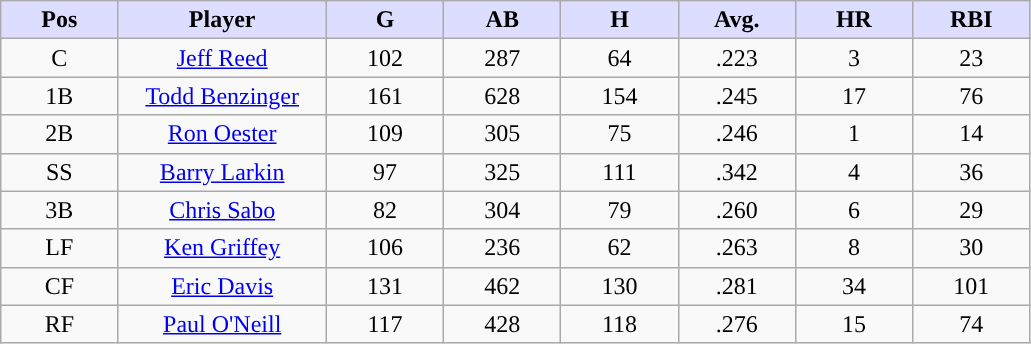<table class="wikitable sortable">
<tr>
<th style="background:#ddf; width:9%;">Pos</th>
<th style="background:#ddf; width:16%;">Player</th>
<th style="background:#ddf; width:9%;">G</th>
<th style="background:#ddf; width:9%;">AB</th>
<th style="background:#ddf; width:9%;">H</th>
<th style="background:#ddf; width:9%;">Avg.</th>
<th style="background:#ddf; width:9%;">HR</th>
<th style="background:#ddf; width:9%;">RBI</th>
</tr>
<tr align=center>
<td>C</td>
<td><a href='#'>Jeff Reed</a></td>
<td>102</td>
<td>287</td>
<td>64</td>
<td>.223</td>
<td>3</td>
<td>23</td>
</tr>
<tr align=center>
<td>1B</td>
<td><a href='#'>Todd Benzinger</a></td>
<td>161</td>
<td>628</td>
<td>154</td>
<td>.245</td>
<td>17</td>
<td>76</td>
</tr>
<tr align=center>
<td>2B</td>
<td><a href='#'>Ron Oester</a></td>
<td>109</td>
<td>305</td>
<td>75</td>
<td>.246</td>
<td>1</td>
<td>14</td>
</tr>
<tr align=center>
<td>SS</td>
<td><a href='#'>Barry Larkin</a></td>
<td>97</td>
<td>325</td>
<td>111</td>
<td>.342</td>
<td>4</td>
<td>36</td>
</tr>
<tr align=center>
<td>3B</td>
<td><a href='#'>Chris Sabo</a></td>
<td>82</td>
<td>304</td>
<td>79</td>
<td>.260</td>
<td>6</td>
<td>29</td>
</tr>
<tr align=center>
<td>LF</td>
<td><a href='#'>Ken Griffey</a></td>
<td>106</td>
<td>236</td>
<td>62</td>
<td>.263</td>
<td>8</td>
<td>30</td>
</tr>
<tr align=center>
<td>CF</td>
<td><a href='#'>Eric Davis</a></td>
<td>131</td>
<td>462</td>
<td>130</td>
<td>.281</td>
<td>34</td>
<td>101</td>
</tr>
<tr align=center>
<td>RF</td>
<td><a href='#'>Paul O'Neill</a></td>
<td>117</td>
<td>428</td>
<td>118</td>
<td>.276</td>
<td>15</td>
<td>74</td>
</tr>
</table>
